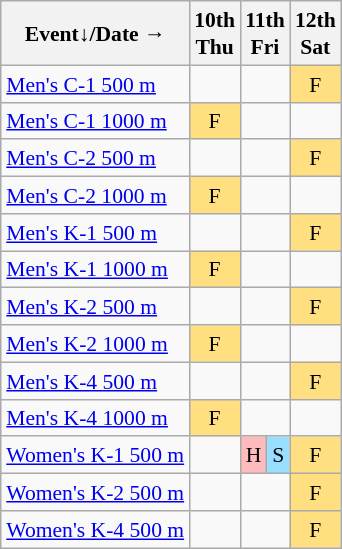<table class="wikitable" style="margin:0.5em auto; font-size:90%; line-height:1.25em; text-align:center;">
<tr>
<th>Event↓/Date →</th>
<th>10th<br>Thu</th>
<th colspan=2>11th<br>Fri</th>
<th>12th<br>Sat</th>
</tr>
<tr>
<td align="left"><a href='#'>Men's C-1 500 m</a></td>
<td></td>
<td colspan=2></td>
<td bgcolor="#FFDF80">F</td>
</tr>
<tr>
<td align="left"><a href='#'>Men's C-1 1000 m</a></td>
<td bgcolor="#FFDF80">F</td>
<td colspan=2></td>
<td></td>
</tr>
<tr>
<td align="left"><a href='#'>Men's C-2 500 m</a></td>
<td></td>
<td colspan=2></td>
<td bgcolor="#FFDF80">F</td>
</tr>
<tr>
<td align="left"><a href='#'>Men's C-2 1000 m</a></td>
<td bgcolor="#FFDF80">F</td>
<td colspan=2></td>
<td></td>
</tr>
<tr>
<td align="left"><a href='#'>Men's K-1 500 m</a></td>
<td></td>
<td colspan=2></td>
<td bgcolor="#FFDF80">F</td>
</tr>
<tr>
<td align="left"><a href='#'>Men's K-1 1000 m</a></td>
<td bgcolor="#FFDF80">F</td>
<td colspan=2></td>
<td></td>
</tr>
<tr>
<td align="left"><a href='#'>Men's K-2 500 m</a></td>
<td></td>
<td colspan=2></td>
<td bgcolor="#FFDF80">F</td>
</tr>
<tr>
<td align="left"><a href='#'>Men's K-2 1000 m</a></td>
<td bgcolor="#FFDF80">F</td>
<td colspan=2></td>
<td></td>
</tr>
<tr>
<td align="left"><a href='#'>Men's K-4 500 m</a></td>
<td></td>
<td colspan=2></td>
<td bgcolor="#FFDF80">F</td>
</tr>
<tr>
<td align="left"><a href='#'>Men's K-4 1000 m</a></td>
<td bgcolor="#FFDF80">F</td>
<td colspan=2></td>
<td></td>
</tr>
<tr>
<td align="left"><a href='#'>Women's K-1 500 m</a></td>
<td></td>
<td bgcolor="#FFBBBB">H</td>
<td bgcolor="#97DEFF">S</td>
<td bgcolor="#FFDF80">F</td>
</tr>
<tr>
<td align="left"><a href='#'>Women's K-2 500 m</a></td>
<td></td>
<td colspan=2></td>
<td bgcolor="#FFDF80">F</td>
</tr>
<tr>
<td align="left"><a href='#'>Women's K-4 500 m</a></td>
<td></td>
<td colspan=2></td>
<td bgcolor="#FFDF80">F</td>
</tr>
</table>
